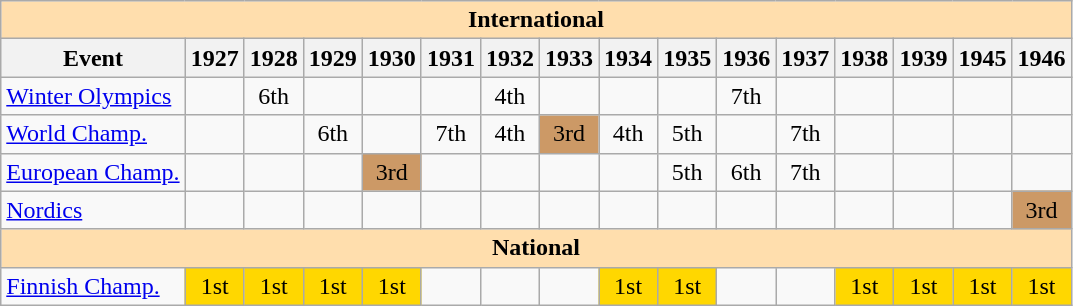<table class="wikitable" style="text-align:center">
<tr>
<th style="background-color: #ffdead; " colspan=16 align=center><strong>International</strong></th>
</tr>
<tr>
<th>Event</th>
<th>1927</th>
<th>1928</th>
<th>1929</th>
<th>1930</th>
<th>1931</th>
<th>1932</th>
<th>1933</th>
<th>1934</th>
<th>1935</th>
<th>1936</th>
<th>1937</th>
<th>1938</th>
<th>1939</th>
<th>1945</th>
<th>1946</th>
</tr>
<tr>
<td align=left><a href='#'>Winter Olympics</a></td>
<td></td>
<td>6th</td>
<td></td>
<td></td>
<td></td>
<td>4th</td>
<td></td>
<td></td>
<td></td>
<td>7th</td>
<td></td>
<td></td>
<td></td>
<td></td>
<td></td>
</tr>
<tr>
<td align=left><a href='#'>World Champ.</a></td>
<td></td>
<td></td>
<td>6th</td>
<td></td>
<td>7th</td>
<td>4th</td>
<td bgcolor=cc9966>3rd</td>
<td>4th</td>
<td>5th</td>
<td></td>
<td>7th</td>
<td></td>
<td></td>
<td></td>
<td></td>
</tr>
<tr>
<td align=left><a href='#'>European Champ.</a></td>
<td></td>
<td></td>
<td></td>
<td bgcolor=cc9966>3rd</td>
<td></td>
<td></td>
<td></td>
<td></td>
<td>5th</td>
<td>6th</td>
<td>7th</td>
<td></td>
<td></td>
<td></td>
<td></td>
</tr>
<tr>
<td align=left><a href='#'>Nordics</a></td>
<td></td>
<td></td>
<td></td>
<td></td>
<td></td>
<td></td>
<td></td>
<td></td>
<td></td>
<td></td>
<td></td>
<td></td>
<td></td>
<td></td>
<td bgcolor=cc9966>3rd</td>
</tr>
<tr>
<th style="background-color: #ffdead; " colspan=16 align=center><strong>National</strong></th>
</tr>
<tr>
<td align=left><a href='#'>Finnish Champ.</a></td>
<td bgcolor=gold>1st</td>
<td bgcolor=gold>1st</td>
<td bgcolor=gold>1st</td>
<td bgcolor=gold>1st</td>
<td></td>
<td></td>
<td></td>
<td bgcolor=gold>1st</td>
<td bgcolor=gold>1st</td>
<td></td>
<td></td>
<td bgcolor=gold>1st</td>
<td bgcolor=gold>1st</td>
<td bgcolor=gold>1st</td>
<td bgcolor=gold>1st</td>
</tr>
</table>
